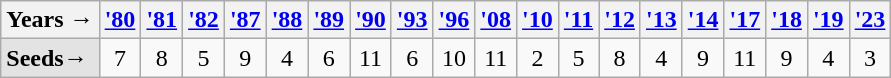<table class="wikitable">
<tr>
<th>Years →</th>
<th><a href='#'>'80</a></th>
<th><a href='#'>'81</a></th>
<th><a href='#'>'82</a></th>
<th><a href='#'>'87</a></th>
<th><a href='#'>'88</a></th>
<th><a href='#'>'89</a></th>
<th><a href='#'>'90</a></th>
<th><a href='#'>'93</a></th>
<th><a href='#'>'96</a></th>
<th><a href='#'>'08</a></th>
<th><a href='#'>'10</a></th>
<th><a href='#'>'11</a></th>
<th><a href='#'>'12</a></th>
<th><a href='#'>'13</a></th>
<th><a href='#'>'14</a></th>
<th><a href='#'>'17</a></th>
<th><a href='#'>'18</a></th>
<th><a href='#'>'19</a></th>
<th><a href='#'>'23</a></th>
</tr>
<tr align=center>
<td align=left style="background: #e3e3e3;"><strong>Seeds→</strong></td>
<td>7</td>
<td>8</td>
<td>5</td>
<td>9</td>
<td>4</td>
<td>6</td>
<td>11</td>
<td>6</td>
<td>10</td>
<td>11</td>
<td>2</td>
<td>5</td>
<td>8</td>
<td>4</td>
<td>9</td>
<td>11</td>
<td>9</td>
<td>4</td>
<td>3</td>
</tr>
</table>
